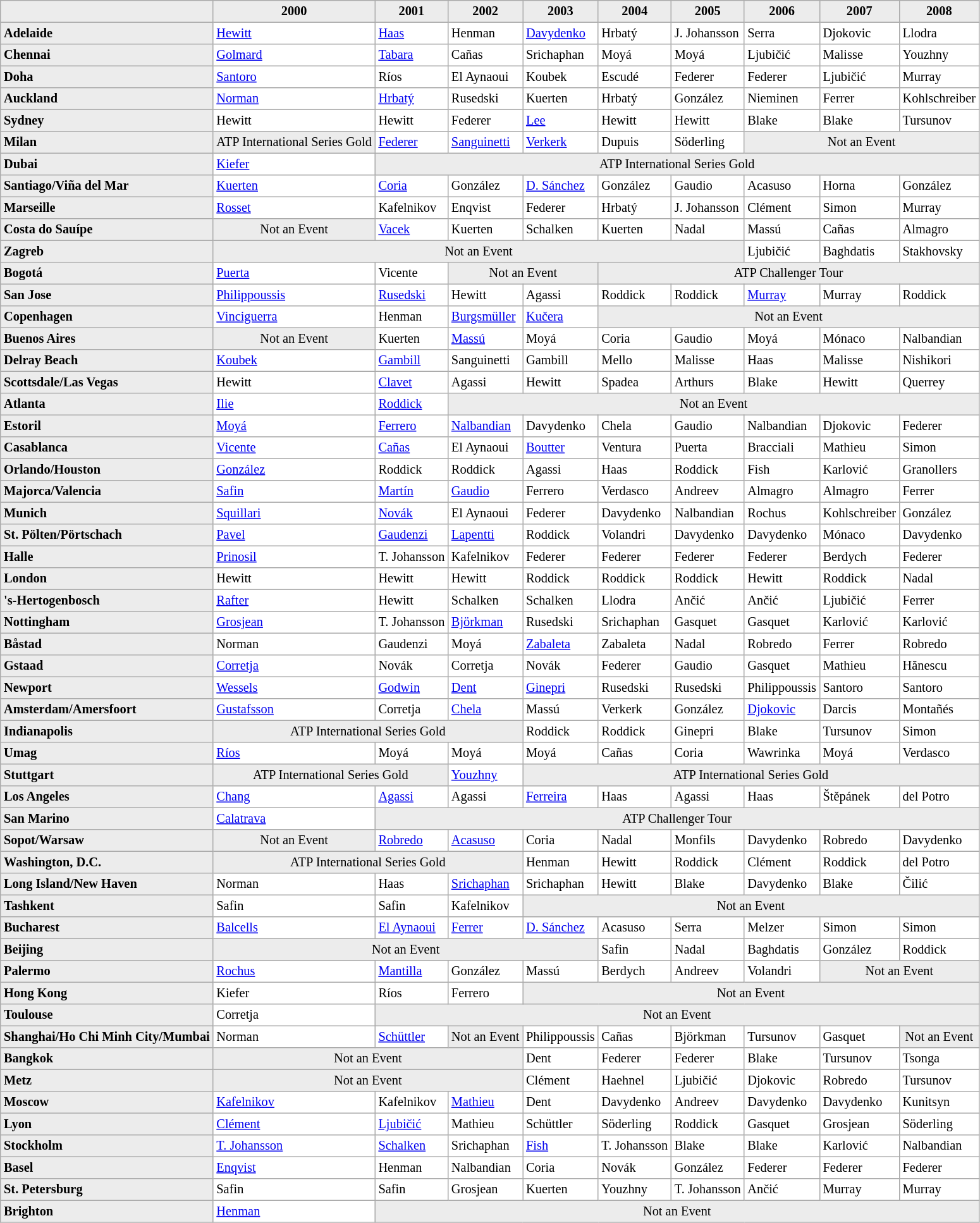<table cellpadding="3" cellspacing="0" border="1" style="font-size: 85%; border: #aaa solid 1px; border-collapse: collapse;">
<tr style="background:#ececec;">
<th></th>
<th>2000</th>
<th>2001</th>
<th>2002</th>
<th>2003</th>
<th>2004</th>
<th>2005</th>
<th>2006</th>
<th>2007</th>
<th>2008</th>
</tr>
<tr>
<th style="background:#ececec; text-align:left;">Adelaide</th>
<td> <a href='#'>Hewitt</a></td>
<td> <a href='#'>Haas</a></td>
<td> Henman</td>
<td> <a href='#'>Davydenko</a></td>
<td> Hrbatý</td>
<td> J. Johansson</td>
<td> Serra</td>
<td> Djokovic</td>
<td> Llodra</td>
</tr>
<tr>
<th style="background:#ececec; text-align:left;">Chennai</th>
<td> <a href='#'>Golmard</a></td>
<td> <a href='#'>Tabara</a></td>
<td> Cañas</td>
<td> Srichaphan</td>
<td> Moyá</td>
<td> Moyá</td>
<td> Ljubičić</td>
<td> Malisse</td>
<td> Youzhny</td>
</tr>
<tr>
<th style="background:#ececec; text-align:left;">Doha</th>
<td> <a href='#'>Santoro</a></td>
<td> Ríos</td>
<td> El Aynaoui</td>
<td> Koubek</td>
<td> Escudé</td>
<td> Federer</td>
<td> Federer</td>
<td> Ljubičić</td>
<td> Murray</td>
</tr>
<tr>
<th style="background:#ececec; text-align:left;">Auckland</th>
<td> <a href='#'>Norman</a></td>
<td> <a href='#'>Hrbatý</a></td>
<td> Rusedski</td>
<td> Kuerten</td>
<td> Hrbatý</td>
<td> González</td>
<td> Nieminen</td>
<td> Ferrer</td>
<td> Kohlschreiber</td>
</tr>
<tr>
<th style="background:#ececec; text-align:left;">Sydney</th>
<td> Hewitt</td>
<td> Hewitt</td>
<td> Federer</td>
<td> <a href='#'>Lee</a></td>
<td> Hewitt</td>
<td> Hewitt</td>
<td> Blake</td>
<td> Blake</td>
<td> Tursunov</td>
</tr>
<tr>
<th style="background:#ececec; text-align:left;">Milan</th>
<td style="background:#ececec; text-align:center;"><span>ATP International Series Gold</span></td>
<td> <a href='#'>Federer</a></td>
<td> <a href='#'>Sanguinetti</a></td>
<td> <a href='#'>Verkerk</a></td>
<td> Dupuis</td>
<td> Söderling</td>
<td colspan="3" style="background:#ececec; text-align:center;"><span>Not an Event</span></td>
</tr>
<tr>
<th style="background:#ececec; text-align:left;">Dubai</th>
<td> <a href='#'>Kiefer</a></td>
<td colspan="8" style="background:#ececec; text-align:center;"><span>ATP International Series Gold</span></td>
</tr>
<tr>
<th style="background:#ececec; text-align:left;">Santiago/Viña del Mar</th>
<td> <a href='#'>Kuerten</a></td>
<td> <a href='#'>Coria</a></td>
<td> González</td>
<td> <a href='#'>D. Sánchez</a></td>
<td> González</td>
<td> Gaudio</td>
<td> Acasuso</td>
<td> Horna</td>
<td> González</td>
</tr>
<tr>
<th style="background:#ececec; text-align:left;">Marseille</th>
<td> <a href='#'>Rosset</a></td>
<td> Kafelnikov</td>
<td> Enqvist</td>
<td> Federer</td>
<td> Hrbatý</td>
<td> J. Johansson</td>
<td> Clément</td>
<td> Simon</td>
<td> Murray</td>
</tr>
<tr>
<th style="background:#ececec; text-align:left;">Costa do Sauípe</th>
<td style="background:#ececec; text-align:center;"><span>Not an Event</span></td>
<td> <a href='#'>Vacek</a></td>
<td> Kuerten</td>
<td> Schalken</td>
<td> Kuerten</td>
<td> Nadal</td>
<td> Massú</td>
<td> Cañas</td>
<td> Almagro</td>
</tr>
<tr>
<th style="background:#ececec; text-align:left;">Zagreb</th>
<td colspan="6" style="background:#ececec; text-align:center;"><span>Not an Event</span></td>
<td> Ljubičić</td>
<td> Baghdatis</td>
<td> Stakhovsky</td>
</tr>
<tr>
<th style="background:#ececec; text-align:left;">Bogotá</th>
<td> <a href='#'>Puerta</a></td>
<td> Vicente</td>
<td colspan="2" style="background:#ececec; text-align:center;"><span>Not an Event</span></td>
<td colspan="5" style="background:#ececec; text-align:center;"><span>ATP Challenger Tour</span></td>
</tr>
<tr>
<th style="background:#ececec; text-align:left;">San Jose</th>
<td> <a href='#'>Philippoussis</a></td>
<td> <a href='#'>Rusedski</a></td>
<td> Hewitt</td>
<td> Agassi</td>
<td> Roddick</td>
<td> Roddick</td>
<td> <a href='#'>Murray</a></td>
<td> Murray</td>
<td> Roddick</td>
</tr>
<tr>
<th style="background:#ececec; text-align:left;">Copenhagen</th>
<td> <a href='#'>Vinciguerra</a></td>
<td> Henman</td>
<td> <a href='#'>Burgsmüller</a></td>
<td> <a href='#'>Kučera</a></td>
<td colspan="5" style="background:#ececec; text-align:center;"><span>Not an Event</span></td>
</tr>
<tr>
<th style="background:#ececec; text-align:left;">Buenos Aires</th>
<td style="background:#ececec; text-align:center;"><span>Not an Event</span></td>
<td> Kuerten</td>
<td> <a href='#'>Massú</a></td>
<td> Moyá</td>
<td> Coria</td>
<td> Gaudio</td>
<td> Moyá</td>
<td> Mónaco</td>
<td> Nalbandian</td>
</tr>
<tr>
<th style="background:#ececec; text-align:left;">Delray Beach</th>
<td> <a href='#'>Koubek</a></td>
<td> <a href='#'>Gambill</a></td>
<td> Sanguinetti</td>
<td> Gambill</td>
<td> Mello</td>
<td> Malisse</td>
<td> Haas</td>
<td> Malisse</td>
<td> Nishikori</td>
</tr>
<tr>
<th style="background:#ececec; text-align:left;">Scottsdale/Las Vegas</th>
<td> Hewitt</td>
<td> <a href='#'>Clavet</a></td>
<td> Agassi</td>
<td> Hewitt</td>
<td> Spadea</td>
<td> Arthurs</td>
<td> Blake</td>
<td> Hewitt</td>
<td> Querrey</td>
</tr>
<tr>
<th style="background:#ececec; text-align:left;">Atlanta</th>
<td> <a href='#'>Ilie</a></td>
<td> <a href='#'>Roddick</a></td>
<td colspan="7" style="background:#ececec; text-align:center;"><span>Not an Event</span></td>
</tr>
<tr>
<th style="background:#ececec; text-align:left;">Estoril</th>
<td> <a href='#'>Moyá</a></td>
<td> <a href='#'>Ferrero</a></td>
<td> <a href='#'>Nalbandian</a></td>
<td> Davydenko</td>
<td> Chela</td>
<td> Gaudio</td>
<td> Nalbandian</td>
<td> Djokovic</td>
<td> Federer</td>
</tr>
<tr>
<th style="background:#ececec; text-align:left;">Casablanca</th>
<td> <a href='#'>Vicente</a></td>
<td> <a href='#'>Cañas</a></td>
<td> El Aynaoui</td>
<td> <a href='#'>Boutter</a></td>
<td> Ventura</td>
<td> Puerta</td>
<td> Bracciali</td>
<td> Mathieu</td>
<td> Simon</td>
</tr>
<tr>
<th style="background:#ececec; text-align:left;">Orlando/Houston</th>
<td> <a href='#'>González</a></td>
<td> Roddick</td>
<td> Roddick</td>
<td> Agassi</td>
<td> Haas</td>
<td> Roddick</td>
<td> Fish</td>
<td> Karlović</td>
<td> Granollers</td>
</tr>
<tr>
<th style="background:#ececec; text-align:left;">Majorca/Valencia</th>
<td> <a href='#'>Safin</a></td>
<td> <a href='#'>Martín</a></td>
<td> <a href='#'>Gaudio</a></td>
<td> Ferrero</td>
<td> Verdasco</td>
<td> Andreev</td>
<td> Almagro</td>
<td> Almagro</td>
<td> Ferrer</td>
</tr>
<tr>
<th style="background:#ececec; text-align:left;">Munich</th>
<td> <a href='#'>Squillari</a></td>
<td> <a href='#'>Novák</a></td>
<td> El Aynaoui</td>
<td> Federer</td>
<td> Davydenko</td>
<td> Nalbandian</td>
<td> Rochus</td>
<td> Kohlschreiber</td>
<td> González</td>
</tr>
<tr>
<th style="background:#ececec; text-align:left;">St. Pölten/Pörtschach</th>
<td> <a href='#'>Pavel</a></td>
<td> <a href='#'>Gaudenzi</a></td>
<td> <a href='#'>Lapentti</a></td>
<td> Roddick</td>
<td> Volandri</td>
<td> Davydenko</td>
<td> Davydenko</td>
<td> Mónaco</td>
<td> Davydenko</td>
</tr>
<tr>
<th style="background:#ececec; text-align:left;">Halle</th>
<td> <a href='#'>Prinosil</a></td>
<td> T. Johansson</td>
<td> Kafelnikov</td>
<td> Federer</td>
<td> Federer</td>
<td> Federer</td>
<td> Federer</td>
<td> Berdych</td>
<td> Federer</td>
</tr>
<tr>
<th style="background:#ececec; text-align:left;">London</th>
<td> Hewitt</td>
<td> Hewitt</td>
<td> Hewitt</td>
<td> Roddick</td>
<td> Roddick</td>
<td> Roddick</td>
<td> Hewitt</td>
<td> Roddick</td>
<td> Nadal</td>
</tr>
<tr>
<th style="background:#ececec; text-align:left;">'s-Hertogenbosch</th>
<td> <a href='#'>Rafter</a></td>
<td> Hewitt</td>
<td> Schalken</td>
<td> Schalken</td>
<td> Llodra</td>
<td> Ančić</td>
<td> Ančić</td>
<td> Ljubičić</td>
<td> Ferrer</td>
</tr>
<tr>
<th style="background:#ececec; text-align:left;">Nottingham</th>
<td> <a href='#'>Grosjean</a></td>
<td> T. Johansson</td>
<td> <a href='#'>Björkman</a></td>
<td> Rusedski</td>
<td> Srichaphan</td>
<td> Gasquet</td>
<td> Gasquet</td>
<td> Karlović</td>
<td> Karlović</td>
</tr>
<tr>
<th style="background:#ececec; text-align:left;">Båstad</th>
<td> Norman</td>
<td> Gaudenzi</td>
<td> Moyá</td>
<td> <a href='#'>Zabaleta</a></td>
<td> Zabaleta</td>
<td> Nadal</td>
<td> Robredo</td>
<td> Ferrer</td>
<td> Robredo</td>
</tr>
<tr>
<th style="background:#ececec; text-align:left;">Gstaad</th>
<td> <a href='#'>Corretja</a></td>
<td> Novák</td>
<td> Corretja</td>
<td> Novák</td>
<td> Federer</td>
<td> Gaudio</td>
<td> Gasquet</td>
<td> Mathieu</td>
<td> Hănescu</td>
</tr>
<tr>
<th style="background:#ececec; text-align:left;">Newport</th>
<td> <a href='#'>Wessels</a></td>
<td> <a href='#'>Godwin</a></td>
<td> <a href='#'>Dent</a></td>
<td> <a href='#'>Ginepri</a></td>
<td> Rusedski</td>
<td> Rusedski</td>
<td> Philippoussis</td>
<td> Santoro</td>
<td> Santoro</td>
</tr>
<tr>
<th style="background:#ececec; text-align:left;">Amsterdam/Amersfoort</th>
<td> <a href='#'>Gustafsson</a></td>
<td> Corretja</td>
<td> <a href='#'>Chela</a></td>
<td> Massú</td>
<td> Verkerk</td>
<td> González</td>
<td> <a href='#'>Djokovic</a></td>
<td> Darcis</td>
<td> Montañés</td>
</tr>
<tr>
<th style="background:#ececec; text-align:left;">Indianapolis</th>
<td colspan="3" style="background:#ececec; text-align:center;"><span>ATP International Series Gold</span></td>
<td> Roddick</td>
<td> Roddick</td>
<td> Ginepri</td>
<td> Blake</td>
<td> Tursunov</td>
<td> Simon</td>
</tr>
<tr>
<th style="background:#ececec; text-align:left;">Umag</th>
<td> <a href='#'>Ríos</a></td>
<td> Moyá</td>
<td> Moyá</td>
<td> Moyá</td>
<td> Cañas</td>
<td> Coria</td>
<td> Wawrinka</td>
<td> Moyá</td>
<td> Verdasco</td>
</tr>
<tr>
<th style="background:#ececec; text-align:left;">Stuttgart</th>
<td colspan="2" style="background:#ececec; text-align:center;"><span>ATP International Series Gold</span></td>
<td> <a href='#'>Youzhny</a></td>
<td colspan="6" style="background:#ececec; text-align:center;"><span>ATP International Series Gold</span></td>
</tr>
<tr>
<th style="background:#ececec; text-align:left;">Los Angeles</th>
<td> <a href='#'>Chang</a></td>
<td> <a href='#'>Agassi</a></td>
<td> Agassi</td>
<td> <a href='#'>Ferreira</a></td>
<td> Haas</td>
<td> Agassi</td>
<td> Haas</td>
<td> Štěpánek</td>
<td> del Potro</td>
</tr>
<tr>
<th style="background:#ececec; text-align:left;">San Marino</th>
<td> <a href='#'>Calatrava</a></td>
<td colspan="8" style="background:#ececec; text-align:center;"><span>ATP Challenger Tour</span></td>
</tr>
<tr>
<th style="background:#ececec; text-align:left;">Sopot/Warsaw</th>
<td style="background:#ececec; text-align:center;"><span>Not an Event</span></td>
<td> <a href='#'>Robredo</a></td>
<td> <a href='#'>Acasuso</a></td>
<td> Coria</td>
<td> Nadal</td>
<td> Monfils</td>
<td> Davydenko</td>
<td> Robredo</td>
<td> Davydenko</td>
</tr>
<tr>
<th style="background:#ececec; text-align:left;">Washington, D.C.</th>
<td colspan="3" style="background:#ececec; text-align:center;"><span>ATP International Series Gold</span></td>
<td> Henman</td>
<td> Hewitt</td>
<td> Roddick</td>
<td> Clément</td>
<td> Roddick</td>
<td> del Potro</td>
</tr>
<tr>
<th style="background:#ececec; text-align:left;">Long Island/New Haven</th>
<td> Norman</td>
<td> Haas</td>
<td> <a href='#'>Srichaphan</a></td>
<td> Srichaphan</td>
<td> Hewitt</td>
<td> Blake</td>
<td> Davydenko</td>
<td> Blake</td>
<td> Čilić</td>
</tr>
<tr>
<th style="background:#ececec; text-align:left;">Tashkent</th>
<td> Safin</td>
<td> Safin</td>
<td> Kafelnikov</td>
<td colspan="6" style="background:#ececec; text-align:center;"><span>Not an Event</span></td>
</tr>
<tr>
<th style="background:#ececec; text-align:left;">Bucharest</th>
<td> <a href='#'>Balcells</a></td>
<td> <a href='#'>El Aynaoui</a></td>
<td> <a href='#'>Ferrer</a></td>
<td> <a href='#'>D. Sánchez</a></td>
<td> Acasuso</td>
<td> Serra</td>
<td> Melzer</td>
<td> Simon</td>
<td> Simon</td>
</tr>
<tr>
<th style="background:#ececec; text-align:left;">Beijing</th>
<td colspan="4" style="background:#ececec; text-align:center;"><span>Not an Event</span></td>
<td> Safin</td>
<td> Nadal</td>
<td> Baghdatis</td>
<td> González</td>
<td> Roddick</td>
</tr>
<tr>
<th style="background:#ececec; text-align:left;">Palermo</th>
<td> <a href='#'>Rochus</a></td>
<td> <a href='#'>Mantilla</a></td>
<td> González</td>
<td> Massú</td>
<td> Berdych</td>
<td> Andreev</td>
<td> Volandri</td>
<td colspan="2" style="background:#ececec; text-align:center;"><span>Not an Event</span></td>
</tr>
<tr>
<th style="background:#ececec; text-align:left;">Hong Kong</th>
<td> Kiefer</td>
<td> Ríos</td>
<td> Ferrero</td>
<td colspan="6" style="background:#ececec; text-align:center;"><span>Not an Event</span></td>
</tr>
<tr>
<th style="background:#ececec; text-align:left;">Toulouse</th>
<td> Corretja</td>
<td colspan="8" style="background:#ececec; text-align:center;"><span>Not an Event</span></td>
</tr>
<tr>
<th style="background:#ececec; text-align:left;">Shanghai/Ho Chi Minh City/Mumbai</th>
<td> Norman</td>
<td> <a href='#'>Schüttler</a></td>
<td style="background:#ececec; text-align:center;"><span>Not an Event</span></td>
<td> Philippoussis</td>
<td> Cañas</td>
<td> Björkman</td>
<td> Tursunov</td>
<td> Gasquet</td>
<td style="background:#ececec; text-align:center;"><span>Not an Event</span></td>
</tr>
<tr>
<th style="background:#ececec; text-align:left;">Bangkok</th>
<td colspan="3" style="background:#ececec; text-align:center;"><span>Not an Event</span></td>
<td> Dent</td>
<td> Federer</td>
<td> Federer</td>
<td> Blake</td>
<td> Tursunov</td>
<td> Tsonga</td>
</tr>
<tr>
<th style="background:#ececec; text-align:left;">Metz</th>
<td colspan="3" style="background:#ececec; text-align:center;"><span>Not an Event</span></td>
<td> Clément</td>
<td> Haehnel</td>
<td> Ljubičić</td>
<td> Djokovic</td>
<td> Robredo</td>
<td> Tursunov</td>
</tr>
<tr>
<th style="background:#ececec; text-align:left;">Moscow</th>
<td> <a href='#'>Kafelnikov</a></td>
<td> Kafelnikov</td>
<td> <a href='#'>Mathieu</a></td>
<td> Dent</td>
<td> Davydenko</td>
<td> Andreev</td>
<td> Davydenko</td>
<td> Davydenko</td>
<td> Kunitsyn</td>
</tr>
<tr>
<th style="background:#ececec; text-align:left;">Lyon</th>
<td> <a href='#'>Clément</a></td>
<td> <a href='#'>Ljubičić</a></td>
<td> Mathieu</td>
<td> Schüttler</td>
<td> Söderling</td>
<td> Roddick</td>
<td> Gasquet</td>
<td> Grosjean</td>
<td> Söderling</td>
</tr>
<tr>
<th style="background:#ececec; text-align:left;">Stockholm</th>
<td> <a href='#'>T. Johansson</a></td>
<td> <a href='#'>Schalken</a></td>
<td> Srichaphan</td>
<td> <a href='#'>Fish</a></td>
<td> T. Johansson</td>
<td> Blake</td>
<td> Blake</td>
<td> Karlović</td>
<td> Nalbandian</td>
</tr>
<tr>
<th style="background:#ececec; text-align:left;">Basel</th>
<td> <a href='#'>Enqvist</a></td>
<td> Henman</td>
<td> Nalbandian</td>
<td> Coria</td>
<td> Novák</td>
<td> González</td>
<td> Federer</td>
<td> Federer</td>
<td> Federer</td>
</tr>
<tr>
<th style="background:#ececec; text-align:left;">St. Petersburg</th>
<td> Safin</td>
<td> Safin</td>
<td> Grosjean</td>
<td> Kuerten</td>
<td> Youzhny</td>
<td> T. Johansson</td>
<td> Ančić</td>
<td> Murray</td>
<td> Murray</td>
</tr>
<tr>
<th style="background:#ececec; text-align:left;">Brighton</th>
<td> <a href='#'>Henman</a></td>
<td colspan="8" style="background:#ececec; text-align:center;"><span>Not an Event</span></td>
</tr>
</table>
